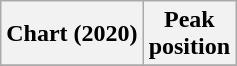<table class="wikitable plainrowheaders" style="text-align:center">
<tr>
<th scope="col">Chart (2020)</th>
<th scope="col">Peak<br>position</th>
</tr>
<tr>
</tr>
</table>
